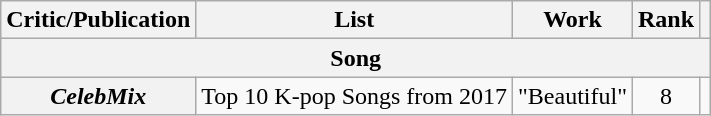<table class="wikitable plainrowheaders">
<tr>
<th>Critic/Publication</th>
<th>List</th>
<th>Work</th>
<th>Rank</th>
<th></th>
</tr>
<tr>
<th align="center" colspan="5">Song</th>
</tr>
<tr>
<th scope="row"><em>CelebMix</em></th>
<td align="center">Top 10 K-pop Songs from 2017</td>
<td align="center">"Beautiful"</td>
<td align="center">8</td>
<td align="center"></td>
</tr>
</table>
